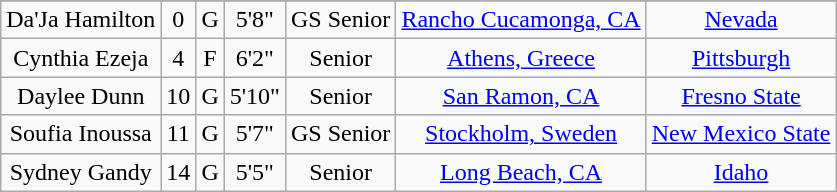<table class="wikitable sortable" style="text-align: center">
<tr align=center>
</tr>
<tr>
<td>Da'Ja Hamilton</td>
<td>0</td>
<td>G</td>
<td>5'8"</td>
<td>GS Senior</td>
<td><a href='#'>Rancho Cucamonga, CA</a></td>
<td><a href='#'>Nevada</a></td>
</tr>
<tr>
<td>Cynthia Ezeja</td>
<td>4</td>
<td>F</td>
<td>6'2"</td>
<td> Senior</td>
<td><a href='#'>Athens, Greece</a></td>
<td><a href='#'>Pittsburgh</a></td>
</tr>
<tr>
<td>Daylee Dunn</td>
<td>10</td>
<td>G</td>
<td>5'10"</td>
<td>Senior</td>
<td><a href='#'>San Ramon, CA</a></td>
<td><a href='#'>Fresno State</a></td>
</tr>
<tr>
<td>Soufia Inoussa</td>
<td>11</td>
<td>G</td>
<td>5'7"</td>
<td>GS Senior</td>
<td><a href='#'>Stockholm, Sweden</a></td>
<td><a href='#'>New Mexico State</a></td>
</tr>
<tr>
<td>Sydney Gandy</td>
<td>14</td>
<td>G</td>
<td>5'5"</td>
<td>Senior</td>
<td><a href='#'>Long Beach, CA</a></td>
<td><a href='#'>Idaho</a></td>
</tr>
</table>
